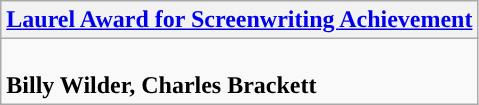<table class="wikitable" style="width=">
<tr>
<th colspan="2" style="background:"><a href='#'>Laurel Award for Screenwriting Achievement</a></th>
</tr>
<tr>
<td colspan="2" style="vertical-align:top;"><br><strong>Billy Wilder, Charles Brackett</strong></td>
</tr>
</table>
